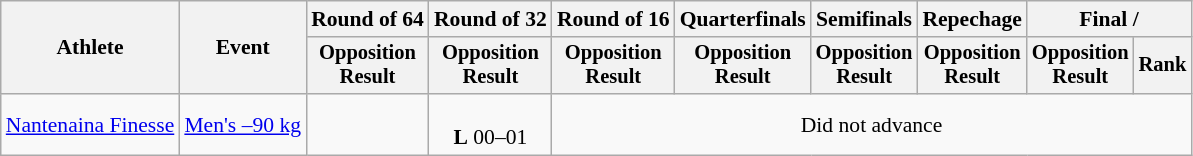<table class="wikitable" style="font-size:90%">
<tr>
<th rowspan="2">Athlete</th>
<th rowspan="2">Event</th>
<th>Round of 64</th>
<th>Round of 32</th>
<th>Round of 16</th>
<th>Quarterfinals</th>
<th>Semifinals</th>
<th>Repechage</th>
<th colspan=2>Final / </th>
</tr>
<tr style="font-size:95%">
<th>Opposition<br>Result</th>
<th>Opposition<br>Result</th>
<th>Opposition<br>Result</th>
<th>Opposition<br>Result</th>
<th>Opposition<br>Result</th>
<th>Opposition<br>Result</th>
<th>Opposition<br>Result</th>
<th>Rank</th>
</tr>
<tr align=center>
<td align=left><a href='#'>Nantenaina Finesse</a></td>
<td align=left><a href='#'>Men's –90 kg</a></td>
<td></td>
<td><br><strong>L</strong> 00–01</td>
<td colspan=6>Did not advance</td>
</tr>
</table>
